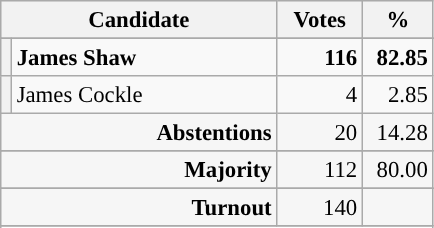<table class="wikitable" style="font-size: 95%;">
<tr style="background-color:#E9E9E9">
<th colspan="2" style="width: 170px">Candidate</th>
<th style="width: 50px">Votes</th>
<th style="width: 40px">%</th>
</tr>
<tr>
</tr>
<tr>
<th style="background-color: "></th>
<td style="width: 170px"><strong>James Shaw</strong></td>
<td align="right"><strong>116</strong></td>
<td align="right"><strong>82.85</strong></td>
</tr>
<tr>
<th style="background-color: "></th>
<td style="width: 170px">James Cockle</td>
<td align="right">4</td>
<td align="right">2.85</td>
</tr>
<tr style="background-color:#F6F6F6">
<td colspan="2" align="right"><strong>Abstentions</strong></td>
<td align="right">20</td>
<td align="right">14.28</td>
</tr>
<tr>
</tr>
<tr style="background-color:#F6F6F6">
<td colspan="2" align="right"><strong>Majority</strong></td>
<td align="right">112</td>
<td align="right">80.00</td>
</tr>
<tr>
</tr>
<tr style="background-color:#F6F6F6">
<td colspan="2" align="right"><strong>Turnout</strong></td>
<td align="right">140</td>
<td></td>
</tr>
<tr>
</tr>
<tr style="background-color:#F6F6F6">
</tr>
</table>
